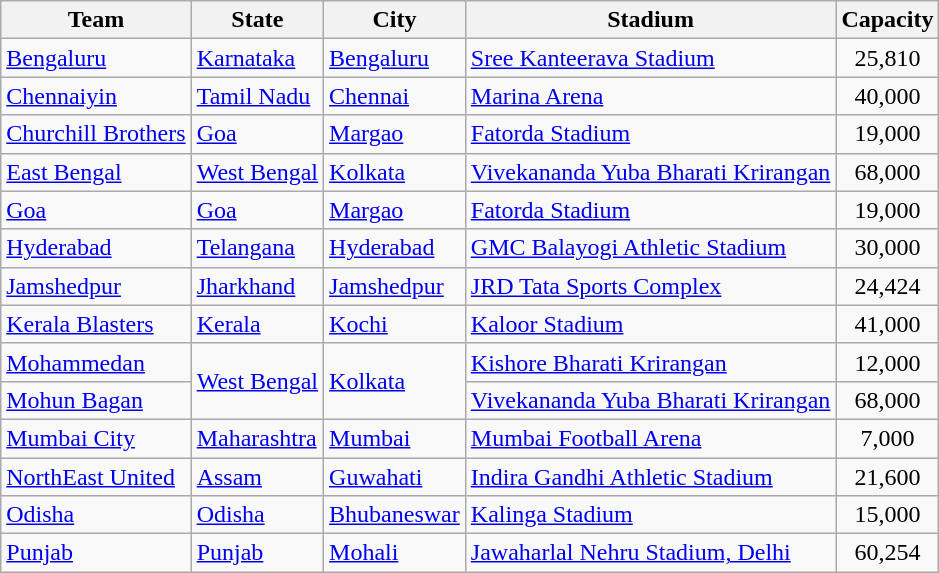<table class="wikitable">
<tr>
<th>Team</th>
<th>State</th>
<th>City</th>
<th>Stadium</th>
<th>Capacity</th>
</tr>
<tr>
<td><a href='#'>Bengaluru</a></td>
<td><a href='#'>Karnataka</a></td>
<td><a href='#'>Bengaluru</a></td>
<td><a href='#'>Sree Kanteerava Stadium</a></td>
<td style="text-align:center">25,810</td>
</tr>
<tr>
<td><a href='#'>Chennaiyin</a></td>
<td><a href='#'>Tamil Nadu</a></td>
<td><a href='#'>Chennai</a></td>
<td><a href='#'>Marina Arena</a></td>
<td style="text-align:center">40,000</td>
</tr>
<tr>
<td><a href='#'>Churchill Brothers</a></td>
<td><a href='#'>Goa</a></td>
<td><a href='#'>Margao</a></td>
<td><a href='#'>Fatorda Stadium</a></td>
<td style="text-align:center">19,000</td>
</tr>
<tr>
<td><a href='#'>East Bengal</a></td>
<td><a href='#'>West Bengal</a></td>
<td><a href='#'>Kolkata</a></td>
<td><a href='#'>Vivekananda Yuba Bharati Krirangan</a></td>
<td style="text-align:center">68,000</td>
</tr>
<tr>
<td><a href='#'>Goa</a></td>
<td><a href='#'>Goa</a></td>
<td><a href='#'>Margao</a></td>
<td><a href='#'>Fatorda Stadium</a></td>
<td style="text-align:center">19,000</td>
</tr>
<tr>
<td><a href='#'>Hyderabad</a></td>
<td><a href='#'>Telangana</a></td>
<td><a href='#'>Hyderabad</a></td>
<td><a href='#'>GMC Balayogi Athletic Stadium</a></td>
<td style="text-align:center">30,000</td>
</tr>
<tr>
<td><a href='#'>Jamshedpur</a></td>
<td><a href='#'>Jharkhand</a></td>
<td><a href='#'>Jamshedpur</a></td>
<td><a href='#'>JRD Tata Sports Complex</a></td>
<td style="text-align:center">24,424</td>
</tr>
<tr>
<td><a href='#'>Kerala Blasters</a></td>
<td><a href='#'>Kerala</a></td>
<td><a href='#'>Kochi</a></td>
<td><a href='#'>Kaloor Stadium</a></td>
<td style="text-align:center">41,000</td>
</tr>
<tr>
<td><a href='#'>Mohammedan</a></td>
<td rowspan="2"><a href='#'>West Bengal</a></td>
<td rowspan="2"><a href='#'>Kolkata</a></td>
<td><a href='#'>Kishore Bharati Krirangan</a></td>
<td style="text-align:center">12,000</td>
</tr>
<tr>
<td><a href='#'>Mohun Bagan</a></td>
<td><a href='#'>Vivekananda Yuba Bharati Krirangan</a></td>
<td style="text-align:center">68,000</td>
</tr>
<tr>
<td><a href='#'>Mumbai City</a></td>
<td><a href='#'>Maharashtra</a></td>
<td><a href='#'>Mumbai</a></td>
<td><a href='#'>Mumbai Football Arena</a></td>
<td style="text-align:center">7,000</td>
</tr>
<tr>
<td><a href='#'>NorthEast United</a></td>
<td><a href='#'>Assam</a></td>
<td><a href='#'>Guwahati</a></td>
<td><a href='#'>Indira Gandhi Athletic Stadium</a></td>
<td style="text-align:center">21,600</td>
</tr>
<tr>
<td><a href='#'>Odisha</a></td>
<td><a href='#'>Odisha</a></td>
<td><a href='#'>Bhubaneswar</a></td>
<td><a href='#'>Kalinga Stadium</a></td>
<td style="text-align:center">15,000</td>
</tr>
<tr>
<td><a href='#'>Punjab</a></td>
<td><a href='#'>Punjab</a></td>
<td><a href='#'>Mohali</a></td>
<td><a href='#'>Jawaharlal Nehru Stadium, Delhi</a></td>
<td style="text-align:center">60,254</td>
</tr>
</table>
